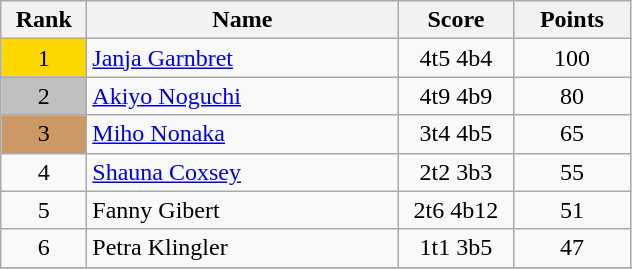<table class="wikitable">
<tr>
<th width = "50">Rank</th>
<th width = "200">Name</th>
<th width = "70">Score</th>
<th width = "70">Points</th>
</tr>
<tr>
<td align="center" style="background: gold">1</td>
<td> <a href='#'>Janja Garnbret</a></td>
<td align="center">4t5 4b4</td>
<td align="center">100</td>
</tr>
<tr>
<td align="center" style="background: silver">2</td>
<td> <a href='#'>Akiyo Noguchi</a></td>
<td align="center">4t9 4b9</td>
<td align="center">80</td>
</tr>
<tr>
<td align="center" style="background: #cc9966">3</td>
<td> <a href='#'>Miho Nonaka</a></td>
<td align="center">3t4 4b5</td>
<td align="center">65</td>
</tr>
<tr>
<td align="center">4</td>
<td> <a href='#'>Shauna Coxsey</a></td>
<td align="center">2t2 3b3</td>
<td align="center">55</td>
</tr>
<tr>
<td align="center">5</td>
<td> Fanny Gibert</td>
<td align="center">2t6 4b12</td>
<td align="center">51</td>
</tr>
<tr>
<td align="center">6</td>
<td> Petra Klingler</td>
<td align="center">1t1 3b5</td>
<td align="center">47</td>
</tr>
<tr>
</tr>
</table>
